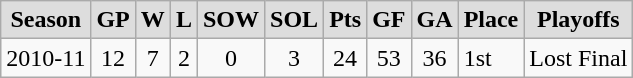<table class="wikitable">
<tr style="font-weight:bold; background-color:#dddddd;" align="center" |>
<td>Season</td>
<td>GP</td>
<td>W</td>
<td>L</td>
<td>SOW</td>
<td>SOL</td>
<td>Pts</td>
<td>GF</td>
<td>GA</td>
<td>Place</td>
<td>Playoffs</td>
</tr>
<tr align="center">
<td>2010-11</td>
<td>12</td>
<td>7</td>
<td>2</td>
<td>0</td>
<td>3</td>
<td>24</td>
<td>53</td>
<td>36</td>
<td align="left">1st</td>
<td>Lost Final</td>
</tr>
</table>
